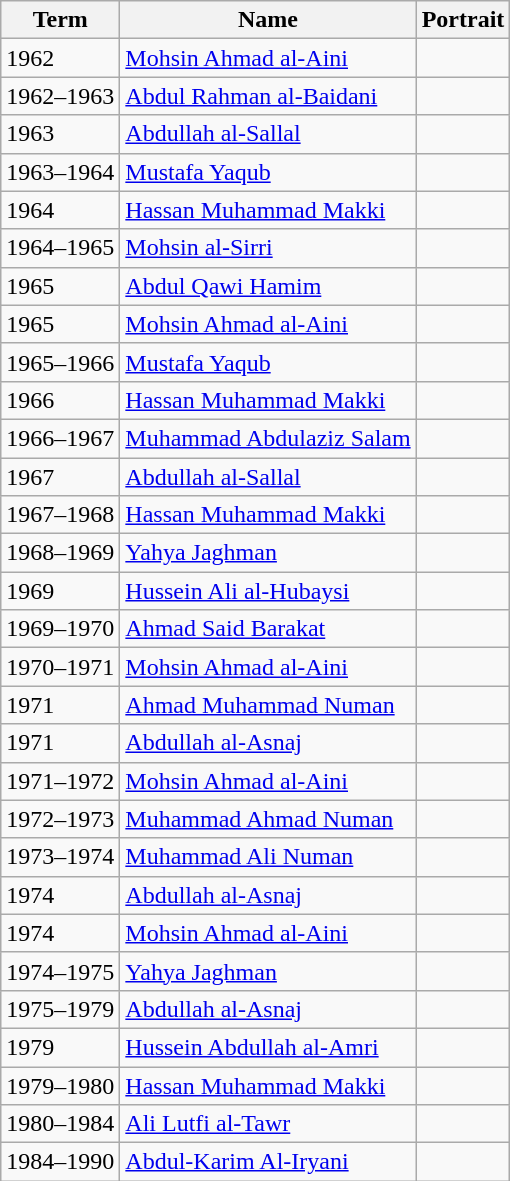<table class="wikitable">
<tr>
<th>Term</th>
<th>Name</th>
<th>Portrait</th>
</tr>
<tr>
<td>1962</td>
<td><a href='#'>Mohsin Ahmad al-Aini</a></td>
<td></td>
</tr>
<tr>
<td>1962–1963</td>
<td><a href='#'>Abdul Rahman al-Baidani</a></td>
<td></td>
</tr>
<tr>
<td>1963</td>
<td><a href='#'>Abdullah al-Sallal</a></td>
<td></td>
</tr>
<tr>
<td>1963–1964</td>
<td><a href='#'>Mustafa Yaqub</a></td>
<td></td>
</tr>
<tr>
<td>1964</td>
<td><a href='#'>Hassan Muhammad Makki</a></td>
<td></td>
</tr>
<tr>
<td>1964–1965</td>
<td><a href='#'>Mohsin al-Sirri</a></td>
<td></td>
</tr>
<tr>
<td>1965</td>
<td><a href='#'>Abdul Qawi Hamim</a></td>
<td></td>
</tr>
<tr>
<td>1965</td>
<td><a href='#'>Mohsin Ahmad al-Aini</a></td>
<td></td>
</tr>
<tr>
<td>1965–1966</td>
<td><a href='#'>Mustafa Yaqub</a></td>
<td></td>
</tr>
<tr>
<td>1966</td>
<td><a href='#'>Hassan Muhammad Makki</a></td>
<td></td>
</tr>
<tr>
<td>1966–1967</td>
<td><a href='#'>Muhammad Abdulaziz Salam</a></td>
<td></td>
</tr>
<tr>
<td>1967</td>
<td><a href='#'>Abdullah al-Sallal</a></td>
<td></td>
</tr>
<tr>
<td>1967–1968</td>
<td><a href='#'>Hassan Muhammad Makki</a></td>
<td></td>
</tr>
<tr>
<td>1968–1969</td>
<td><a href='#'>Yahya Jaghman</a></td>
<td></td>
</tr>
<tr>
<td>1969</td>
<td><a href='#'>Hussein Ali al-Hubaysi</a></td>
<td></td>
</tr>
<tr>
<td>1969–1970</td>
<td><a href='#'>Ahmad Said Barakat</a></td>
<td></td>
</tr>
<tr>
<td>1970–1971</td>
<td><a href='#'>Mohsin Ahmad al-Aini</a></td>
<td></td>
</tr>
<tr>
<td>1971</td>
<td><a href='#'>Ahmad Muhammad Numan</a></td>
<td></td>
</tr>
<tr>
<td>1971</td>
<td><a href='#'>Abdullah al-Asnaj</a></td>
<td></td>
</tr>
<tr>
<td>1971–1972</td>
<td><a href='#'>Mohsin Ahmad al-Aini</a></td>
<td></td>
</tr>
<tr>
<td>1972–1973</td>
<td><a href='#'>Muhammad Ahmad Numan</a></td>
<td></td>
</tr>
<tr>
<td>1973–1974</td>
<td><a href='#'>Muhammad Ali Numan</a></td>
<td></td>
</tr>
<tr>
<td>1974</td>
<td><a href='#'>Abdullah al-Asnaj</a></td>
<td></td>
</tr>
<tr>
<td>1974</td>
<td><a href='#'>Mohsin Ahmad al-Aini</a></td>
<td></td>
</tr>
<tr>
<td>1974–1975</td>
<td><a href='#'>Yahya Jaghman</a></td>
<td></td>
</tr>
<tr>
<td>1975–1979</td>
<td><a href='#'>Abdullah al-Asnaj</a></td>
<td></td>
</tr>
<tr>
<td>1979</td>
<td><a href='#'>Hussein Abdullah al-Amri</a></td>
<td></td>
</tr>
<tr>
<td>1979–1980</td>
<td><a href='#'>Hassan Muhammad Makki</a></td>
<td></td>
</tr>
<tr>
<td>1980–1984</td>
<td><a href='#'>Ali Lutfi al-Tawr</a></td>
<td></td>
</tr>
<tr>
<td>1984–1990</td>
<td><a href='#'>Abdul-Karim Al-Iryani</a></td>
<td></td>
</tr>
</table>
